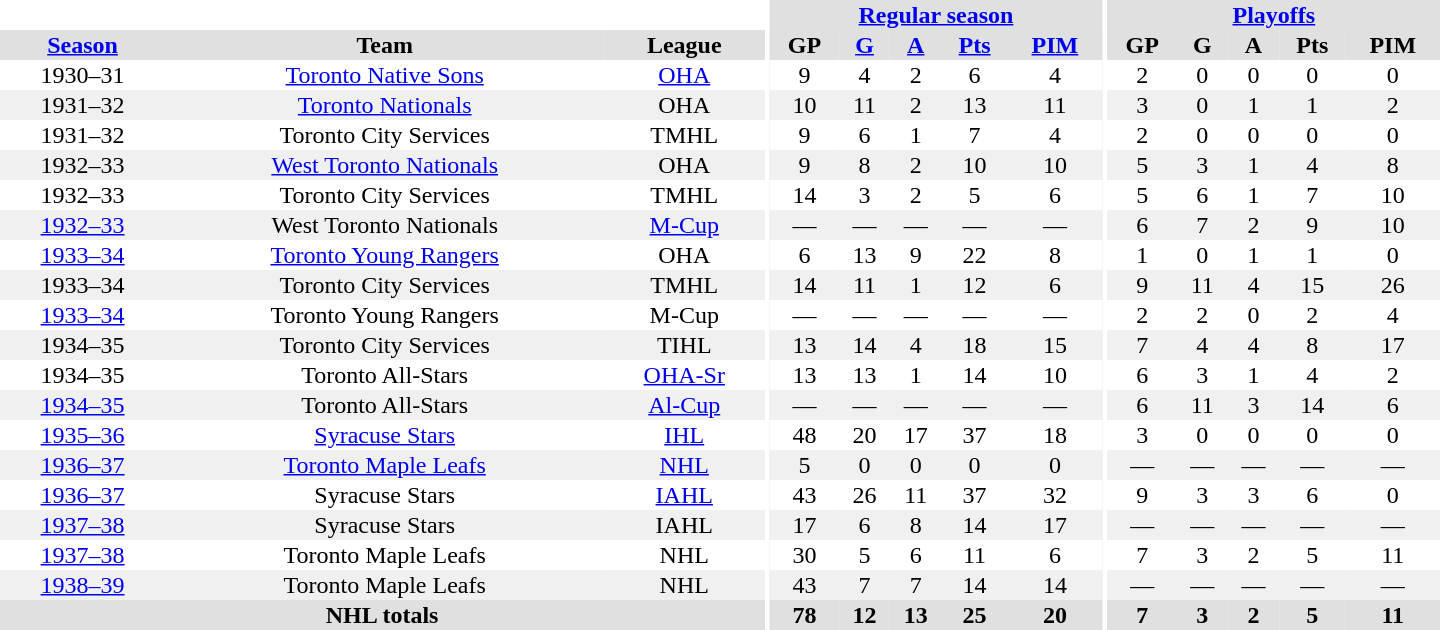<table border="0" cellpadding="1" cellspacing="0" style="text-align:center; width:60em">
<tr bgcolor="#e0e0e0">
<th colspan="3" bgcolor="#ffffff"></th>
<th rowspan="100" bgcolor="#ffffff"></th>
<th colspan="5"><a href='#'>Regular season</a></th>
<th rowspan="100" bgcolor="#ffffff"></th>
<th colspan="5"><a href='#'>Playoffs</a></th>
</tr>
<tr bgcolor="#e0e0e0">
<th><a href='#'>Season</a></th>
<th>Team</th>
<th>League</th>
<th>GP</th>
<th><a href='#'>G</a></th>
<th><a href='#'>A</a></th>
<th><a href='#'>Pts</a></th>
<th><a href='#'>PIM</a></th>
<th>GP</th>
<th>G</th>
<th>A</th>
<th>Pts</th>
<th>PIM</th>
</tr>
<tr>
<td>1930–31</td>
<td><a href='#'>Toronto Native Sons</a></td>
<td><a href='#'>OHA</a></td>
<td>9</td>
<td>4</td>
<td>2</td>
<td>6</td>
<td>4</td>
<td>2</td>
<td>0</td>
<td>0</td>
<td>0</td>
<td>0</td>
</tr>
<tr bgcolor="#f0f0f0">
<td>1931–32</td>
<td><a href='#'>Toronto Nationals</a></td>
<td>OHA</td>
<td>10</td>
<td>11</td>
<td>2</td>
<td>13</td>
<td>11</td>
<td>3</td>
<td>0</td>
<td>1</td>
<td>1</td>
<td>2</td>
</tr>
<tr>
<td>1931–32</td>
<td>Toronto City Services</td>
<td>TMHL</td>
<td>9</td>
<td>6</td>
<td>1</td>
<td>7</td>
<td>4</td>
<td>2</td>
<td>0</td>
<td>0</td>
<td>0</td>
<td>0</td>
</tr>
<tr bgcolor="#f0f0f0">
<td>1932–33</td>
<td><a href='#'>West Toronto Nationals</a></td>
<td>OHA</td>
<td>9</td>
<td>8</td>
<td>2</td>
<td>10</td>
<td>10</td>
<td>5</td>
<td>3</td>
<td>1</td>
<td>4</td>
<td>8</td>
</tr>
<tr>
<td>1932–33</td>
<td>Toronto City Services</td>
<td>TMHL</td>
<td>14</td>
<td>3</td>
<td>2</td>
<td>5</td>
<td>6</td>
<td>5</td>
<td>6</td>
<td>1</td>
<td>7</td>
<td>10</td>
</tr>
<tr bgcolor="#f0f0f0">
<td><a href='#'>1932–33</a></td>
<td>West Toronto Nationals</td>
<td><a href='#'>M-Cup</a></td>
<td>—</td>
<td>—</td>
<td>—</td>
<td>—</td>
<td>—</td>
<td>6</td>
<td>7</td>
<td>2</td>
<td>9</td>
<td>10</td>
</tr>
<tr>
<td><a href='#'>1933–34</a></td>
<td><a href='#'>Toronto Young Rangers</a></td>
<td>OHA</td>
<td>6</td>
<td>13</td>
<td>9</td>
<td>22</td>
<td>8</td>
<td>1</td>
<td>0</td>
<td>1</td>
<td>1</td>
<td>0</td>
</tr>
<tr bgcolor="#f0f0f0">
<td>1933–34</td>
<td>Toronto City Services</td>
<td>TMHL</td>
<td>14</td>
<td>11</td>
<td>1</td>
<td>12</td>
<td>6</td>
<td>9</td>
<td>11</td>
<td>4</td>
<td>15</td>
<td>26</td>
</tr>
<tr>
<td><a href='#'>1933–34</a></td>
<td>Toronto Young Rangers</td>
<td>M-Cup</td>
<td>—</td>
<td>—</td>
<td>—</td>
<td>—</td>
<td>—</td>
<td>2</td>
<td>2</td>
<td>0</td>
<td>2</td>
<td>4</td>
</tr>
<tr bgcolor="#f0f0f0">
<td>1934–35</td>
<td>Toronto City Services</td>
<td>TIHL</td>
<td>13</td>
<td>14</td>
<td>4</td>
<td>18</td>
<td>15</td>
<td>7</td>
<td>4</td>
<td>4</td>
<td>8</td>
<td>17</td>
</tr>
<tr>
<td>1934–35</td>
<td>Toronto All-Stars</td>
<td><a href='#'>OHA-Sr</a></td>
<td>13</td>
<td>13</td>
<td>1</td>
<td>14</td>
<td>10</td>
<td>6</td>
<td>3</td>
<td>1</td>
<td>4</td>
<td>2</td>
</tr>
<tr bgcolor="#f0f0f0">
<td><a href='#'>1934–35</a></td>
<td>Toronto All-Stars</td>
<td><a href='#'>Al-Cup</a></td>
<td>—</td>
<td>—</td>
<td>—</td>
<td>—</td>
<td>—</td>
<td>6</td>
<td>11</td>
<td>3</td>
<td>14</td>
<td>6</td>
</tr>
<tr>
<td><a href='#'>1935–36</a></td>
<td><a href='#'>Syracuse Stars</a></td>
<td><a href='#'>IHL</a></td>
<td>48</td>
<td>20</td>
<td>17</td>
<td>37</td>
<td>18</td>
<td>3</td>
<td>0</td>
<td>0</td>
<td>0</td>
<td>0</td>
</tr>
<tr bgcolor="#f0f0f0">
<td><a href='#'>1936–37</a></td>
<td><a href='#'>Toronto Maple Leafs</a></td>
<td><a href='#'>NHL</a></td>
<td>5</td>
<td>0</td>
<td>0</td>
<td>0</td>
<td>0</td>
<td>—</td>
<td>—</td>
<td>—</td>
<td>—</td>
<td>—</td>
</tr>
<tr>
<td><a href='#'>1936–37</a></td>
<td>Syracuse Stars</td>
<td><a href='#'>IAHL</a></td>
<td>43</td>
<td>26</td>
<td>11</td>
<td>37</td>
<td>32</td>
<td>9</td>
<td>3</td>
<td>3</td>
<td>6</td>
<td>0</td>
</tr>
<tr bgcolor="#f0f0f0">
<td><a href='#'>1937–38</a></td>
<td>Syracuse Stars</td>
<td>IAHL</td>
<td>17</td>
<td>6</td>
<td>8</td>
<td>14</td>
<td>17</td>
<td>—</td>
<td>—</td>
<td>—</td>
<td>—</td>
<td>—</td>
</tr>
<tr>
<td><a href='#'>1937–38</a></td>
<td>Toronto Maple Leafs</td>
<td>NHL</td>
<td>30</td>
<td>5</td>
<td>6</td>
<td>11</td>
<td>6</td>
<td>7</td>
<td>3</td>
<td>2</td>
<td>5</td>
<td>11</td>
</tr>
<tr bgcolor="#f0f0f0">
<td><a href='#'>1938–39</a></td>
<td>Toronto Maple Leafs</td>
<td>NHL</td>
<td>43</td>
<td>7</td>
<td>7</td>
<td>14</td>
<td>14</td>
<td>—</td>
<td>—</td>
<td>—</td>
<td>—</td>
<td>—</td>
</tr>
<tr bgcolor="#e0e0e0">
<th colspan="3">NHL totals</th>
<th>78</th>
<th>12</th>
<th>13</th>
<th>25</th>
<th>20</th>
<th>7</th>
<th>3</th>
<th>2</th>
<th>5</th>
<th>11</th>
</tr>
</table>
